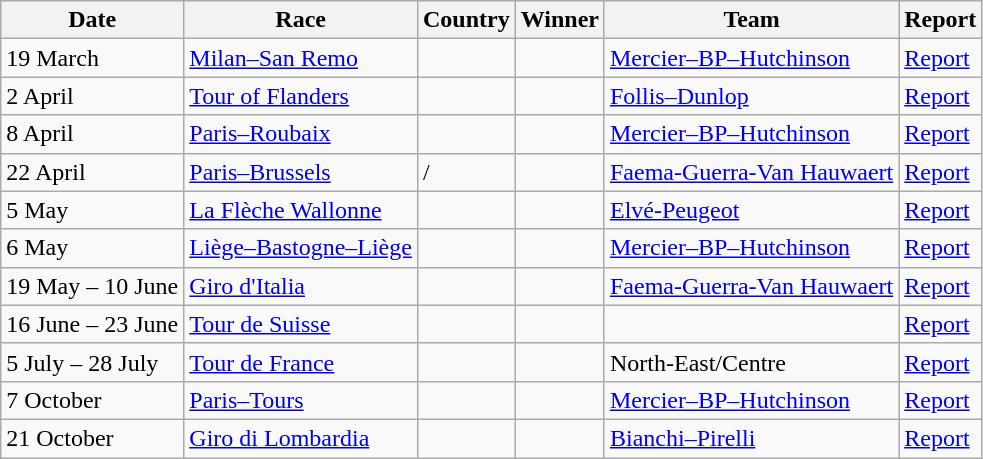<table class=wikitable>
<tr>
<th>Date</th>
<th>Race</th>
<th>Country</th>
<th>Winner</th>
<th>Team</th>
<th>Report</th>
</tr>
<tr>
<td>19 March</td>
<td><a href='#'>Milan–San Remo</a></td>
<td></td>
<td></td>
<td><a href='#'>Mercier–BP–Hutchinson</a></td>
<td><a href='#'>Report</a></td>
</tr>
<tr>
<td>2 April</td>
<td><a href='#'>Tour of Flanders</a></td>
<td></td>
<td></td>
<td><a href='#'>Follis–Dunlop</a></td>
<td><a href='#'>Report</a></td>
</tr>
<tr>
<td>8 April</td>
<td><a href='#'>Paris–Roubaix</a></td>
<td></td>
<td></td>
<td><a href='#'>Mercier–BP–Hutchinson</a></td>
<td><a href='#'>Report</a></td>
</tr>
<tr>
<td>22 April</td>
<td><a href='#'>Paris–Brussels</a></td>
<td>/</td>
<td></td>
<td><a href='#'>Faema-Guerra-Van Hauwaert</a></td>
<td><a href='#'>Report</a></td>
</tr>
<tr>
<td>5 May</td>
<td><a href='#'>La Flèche Wallonne</a></td>
<td></td>
<td></td>
<td><a href='#'>Elvé-Peugeot</a></td>
<td><a href='#'>Report</a></td>
</tr>
<tr>
<td>6 May</td>
<td><a href='#'>Liège–Bastogne–Liège</a></td>
<td></td>
<td></td>
<td><a href='#'>Mercier–BP–Hutchinson</a></td>
<td><a href='#'>Report</a></td>
</tr>
<tr>
<td>19 May – 10 June</td>
<td><a href='#'>Giro d'Italia</a></td>
<td></td>
<td></td>
<td><a href='#'>Faema-Guerra-Van Hauwaert</a></td>
<td><a href='#'>Report</a></td>
</tr>
<tr>
<td>16 June – 23 June</td>
<td><a href='#'>Tour de Suisse</a></td>
<td></td>
<td></td>
<td></td>
<td><a href='#'>Report</a></td>
</tr>
<tr>
<td>5 July – 28 July</td>
<td><a href='#'>Tour de France</a></td>
<td></td>
<td></td>
<td>North-East/Centre</td>
<td><a href='#'>Report</a></td>
</tr>
<tr>
<td>7 October</td>
<td><a href='#'>Paris–Tours</a></td>
<td></td>
<td></td>
<td><a href='#'>Mercier–BP–Hutchinson</a></td>
<td><a href='#'>Report</a></td>
</tr>
<tr>
<td>21 October</td>
<td><a href='#'>Giro di Lombardia</a></td>
<td></td>
<td></td>
<td><a href='#'>Bianchi–Pirelli</a></td>
<td><a href='#'>Report</a></td>
</tr>
</table>
